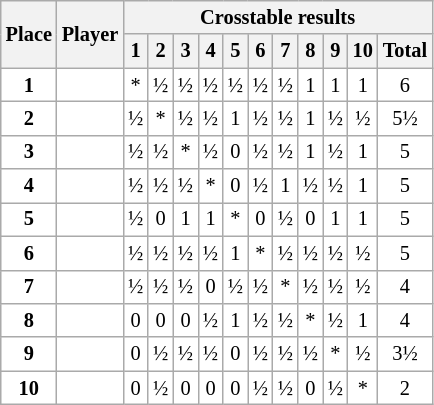<table class="wikitable" style="font-size:85%;">
<tr>
<th rowspan="2">Place</th>
<th rowspan="2">Player</th>
<th colspan="11">Crosstable results</th>
</tr>
<tr>
<th>1</th>
<th>2</th>
<th>3</th>
<th>4</th>
<th>5</th>
<th>6</th>
<th>7</th>
<th>8</th>
<th>9</th>
<th>10</th>
<th>Total</th>
</tr>
<tr style="text-align:center; background:white; color:black;">
<td><strong>1</strong></td>
<td align="left"></td>
<td>*</td>
<td>½</td>
<td>½</td>
<td>½</td>
<td>½</td>
<td>½</td>
<td>½</td>
<td>1</td>
<td>1</td>
<td>1</td>
<td>6</td>
</tr>
<tr style="text-align:center; background:white; color:black;">
<td><strong>2</strong></td>
<td align="left"></td>
<td>½</td>
<td>*</td>
<td>½</td>
<td>½</td>
<td>1</td>
<td>½</td>
<td>½</td>
<td>1</td>
<td>½</td>
<td>½</td>
<td>5½</td>
</tr>
<tr style="text-align:center; background:white; color:black;">
<td><strong>3</strong></td>
<td align="left"></td>
<td>½</td>
<td>½</td>
<td>*</td>
<td>½</td>
<td>0</td>
<td>½</td>
<td>½</td>
<td>1</td>
<td>½</td>
<td>1</td>
<td>5</td>
</tr>
<tr style="text-align:center; background:white; color:black;">
<td><strong>4</strong></td>
<td align="left"></td>
<td>½</td>
<td>½</td>
<td>½</td>
<td>*</td>
<td>0</td>
<td>½</td>
<td>1</td>
<td>½</td>
<td>½</td>
<td>1</td>
<td>5</td>
</tr>
<tr style="text-align:center; background:white; color:black;">
<td><strong>5</strong></td>
<td align="left"></td>
<td>½</td>
<td>0</td>
<td>1</td>
<td>1</td>
<td>*</td>
<td>0</td>
<td>½</td>
<td>0</td>
<td>1</td>
<td>1</td>
<td>5</td>
</tr>
<tr style="text-align:center; background:white; color:black;">
<td><strong>6</strong></td>
<td align="left"></td>
<td>½</td>
<td>½</td>
<td>½</td>
<td>½</td>
<td>1</td>
<td>*</td>
<td>½</td>
<td>½</td>
<td>½</td>
<td>½</td>
<td>5</td>
</tr>
<tr style="text-align:center; background:white; color:black;">
<td><strong>7</strong></td>
<td align="left"></td>
<td>½</td>
<td>½</td>
<td>½</td>
<td>0</td>
<td>½</td>
<td>½</td>
<td>*</td>
<td>½</td>
<td>½</td>
<td>½</td>
<td>4</td>
</tr>
<tr style="text-align:center; background:white; color:black;">
<td><strong>8</strong></td>
<td align="left"></td>
<td>0</td>
<td>0</td>
<td>0</td>
<td>½</td>
<td>1</td>
<td>½</td>
<td>½</td>
<td>*</td>
<td>½</td>
<td>1</td>
<td>4</td>
</tr>
<tr style="text-align:center; background:white; color:black;">
<td><strong>9</strong></td>
<td align="left"></td>
<td>0</td>
<td>½</td>
<td>½</td>
<td>½</td>
<td>0</td>
<td>½</td>
<td>½</td>
<td>½</td>
<td>*</td>
<td>½</td>
<td>3½</td>
</tr>
<tr style="text-align:center; background:white; color:black;">
<td><strong>10</strong></td>
<td align="left"></td>
<td>0</td>
<td>½</td>
<td>0</td>
<td>0</td>
<td>0</td>
<td>½</td>
<td>½</td>
<td>0</td>
<td>½</td>
<td>*</td>
<td>2</td>
</tr>
</table>
